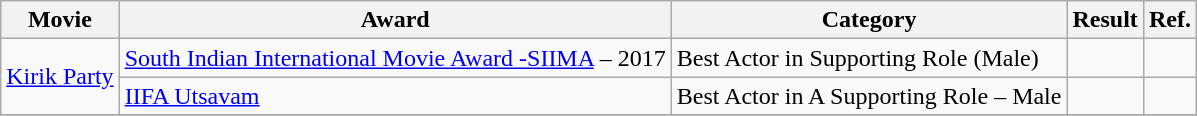<table class="wikitable">
<tr>
<th>Movie</th>
<th>Award</th>
<th>Category</th>
<th>Result</th>
<th>Ref.</th>
</tr>
<tr>
<td rowspan=2><a href='#'>Kirik Party</a></td>
<td><a href='#'>South Indian International Movie Award -SIIMA</a> – 2017</td>
<td>Best Actor in Supporting Role (Male)</td>
<td></td>
<td></td>
</tr>
<tr>
<td><a href='#'>IIFA Utsavam</a></td>
<td>Best Actor in A Supporting Role – Male</td>
<td></td>
<td></td>
</tr>
<tr>
</tr>
</table>
